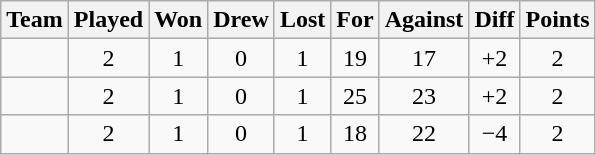<table class="wikitable" style="text-align:center">
<tr>
<th>Team</th>
<th>Played</th>
<th>Won</th>
<th>Drew</th>
<th>Lost</th>
<th>For</th>
<th>Against</th>
<th>Diff</th>
<th>Points</th>
</tr>
<tr>
<td align=left></td>
<td>2</td>
<td>1</td>
<td>0</td>
<td>1</td>
<td>19</td>
<td>17</td>
<td>+2</td>
<td>2</td>
</tr>
<tr>
<td align=left></td>
<td>2</td>
<td>1</td>
<td>0</td>
<td>1</td>
<td>25</td>
<td>23</td>
<td>+2</td>
<td>2</td>
</tr>
<tr>
<td align=left></td>
<td>2</td>
<td>1</td>
<td>0</td>
<td>1</td>
<td>18</td>
<td>22</td>
<td>−4</td>
<td>2</td>
</tr>
</table>
